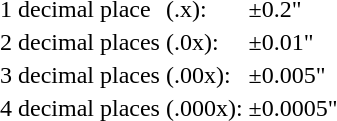<table border="0">
<tr>
<td style="padding-left:2em;">1 decimal place</td>
<td>(.x):</td>
<td>±0.2"</td>
</tr>
<tr>
<td style="padding-left:2em;">2 decimal places</td>
<td>(.0x):</td>
<td>±0.01"</td>
</tr>
<tr>
<td style="padding-left:2em;">3 decimal places</td>
<td>(.00x):</td>
<td>±0.005"</td>
</tr>
<tr>
<td style="padding-left:2em;">4 decimal places</td>
<td>(.000x):</td>
<td>±0.0005"</td>
</tr>
</table>
